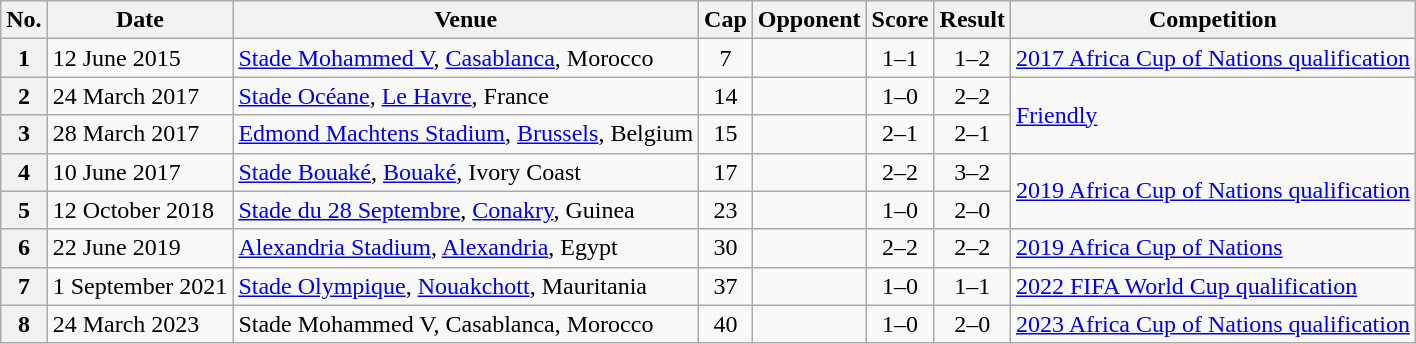<table class="wikitable sortable plainrowheaders">
<tr>
<th scope=col>No.</th>
<th scope=col data-sort-type=date>Date</th>
<th scope=col>Venue</th>
<th scope=col>Cap</th>
<th scope=col>Opponent</th>
<th scope=col>Score</th>
<th scope=col>Result</th>
<th scope=col>Competition</th>
</tr>
<tr>
<th scope=row>1</th>
<td>12 June 2015</td>
<td><a href='#'>Stade Mohammed V</a>, <a href='#'>Casablanca</a>, Morocco</td>
<td align=center>7</td>
<td></td>
<td align=center>1–1</td>
<td align=center>1–2</td>
<td><a href='#'>2017 Africa Cup of Nations qualification</a></td>
</tr>
<tr>
<th scope=row>2</th>
<td>24 March 2017</td>
<td><a href='#'>Stade Océane</a>, <a href='#'>Le Havre</a>, France</td>
<td align=center>14</td>
<td></td>
<td align=center>1–0</td>
<td align=center>2–2</td>
<td rowspan=2><a href='#'>Friendly</a></td>
</tr>
<tr>
<th scope=row>3</th>
<td>28 March 2017</td>
<td><a href='#'>Edmond Machtens Stadium</a>, <a href='#'>Brussels</a>, Belgium</td>
<td align=center>15</td>
<td></td>
<td align=center>2–1</td>
<td align=center>2–1</td>
</tr>
<tr>
<th scope=row>4</th>
<td>10 June 2017</td>
<td><a href='#'>Stade Bouaké</a>, <a href='#'>Bouaké</a>, Ivory Coast</td>
<td align=center>17</td>
<td></td>
<td align=center>2–2</td>
<td align=center>3–2</td>
<td rowspan=2><a href='#'>2019 Africa Cup of Nations qualification</a></td>
</tr>
<tr>
<th scope=row>5</th>
<td>12 October 2018</td>
<td><a href='#'>Stade du 28 Septembre</a>, <a href='#'>Conakry</a>, Guinea</td>
<td align=center>23</td>
<td></td>
<td align=center>1–0</td>
<td align=center>2–0</td>
</tr>
<tr>
<th scope=row>6</th>
<td>22 June 2019</td>
<td><a href='#'>Alexandria Stadium</a>, <a href='#'>Alexandria</a>, Egypt</td>
<td align=center>30</td>
<td></td>
<td align=center>2–2</td>
<td align=center>2–2</td>
<td><a href='#'>2019 Africa Cup of Nations</a></td>
</tr>
<tr>
<th scope=row>7</th>
<td>1 September 2021</td>
<td><a href='#'>Stade Olympique</a>, <a href='#'>Nouakchott</a>, Mauritania</td>
<td align=center>37</td>
<td></td>
<td align=center>1–0</td>
<td align=center>1–1</td>
<td><a href='#'>2022 FIFA World Cup qualification</a></td>
</tr>
<tr>
<th scope=row>8</th>
<td>24 March 2023</td>
<td>Stade Mohammed V, Casablanca, Morocco</td>
<td align=center>40</td>
<td></td>
<td align=center>1–0</td>
<td align=center>2–0</td>
<td><a href='#'>2023 Africa Cup of Nations qualification</a></td>
</tr>
</table>
